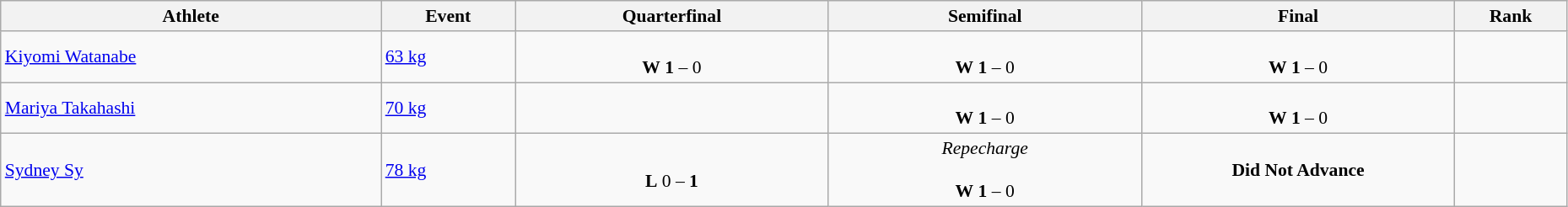<table class="wikitable" width="98%" style="text-align:left; font-size:90%">
<tr>
<th width="17%">Athlete</th>
<th width="6%">Event</th>
<th width="14%">Quarterfinal</th>
<th width="14%">Semifinal</th>
<th width="14%">Final</th>
<th width="5%">Rank</th>
</tr>
<tr>
<td><a href='#'>Kiyomi Watanabe</a></td>
<td><a href='#'>63 kg</a></td>
<td style="text-align:center;"> <br> <strong>W</strong> <strong>1</strong> – 0</td>
<td style="text-align:center;"> <br> <strong>W</strong> <strong>1</strong> – 0</td>
<td style="text-align:center;"> <br> <strong>W</strong> <strong>1</strong> – 0</td>
<td style="text-align:center;"></td>
</tr>
<tr>
<td><a href='#'>Mariya Takahashi</a></td>
<td><a href='#'>70 kg</a></td>
<td></td>
<td style="text-align:center;"> <br> <strong>W</strong> <strong>1</strong> – 0</td>
<td style="text-align:center;"> <br> <strong>W</strong> <strong>1</strong> – 0</td>
<td style="text-align:center;"></td>
</tr>
<tr>
<td><a href='#'>Sydney Sy</a></td>
<td><a href='#'>78 kg</a></td>
<td style="text-align:center;"> <br> <strong>L</strong> 0 – <strong>1</strong></td>
<td style="text-align:center;"><em>Repecharge</em> <br>  <br> <strong>W</strong> <strong>1</strong> – 0</td>
<td colspan=1 align=center><strong>Did Not Advance</strong></td>
<td style="text-align:center;"></td>
</tr>
</table>
